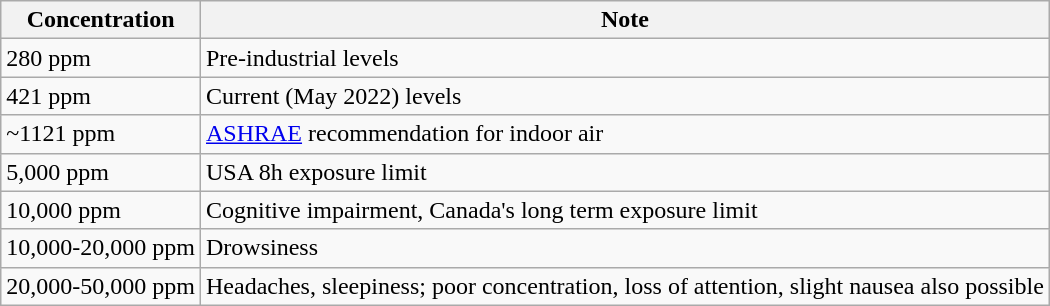<table class="wikitable">
<tr>
<th>Concentration</th>
<th>Note</th>
</tr>
<tr>
<td>280 ppm</td>
<td>Pre-industrial levels</td>
</tr>
<tr>
<td>421 ppm</td>
<td>Current (May 2022) levels</td>
</tr>
<tr>
<td>~1121 ppm</td>
<td><a href='#'>ASHRAE</a> recommendation for indoor air</td>
</tr>
<tr>
<td>5,000 ppm</td>
<td>USA 8h exposure limit</td>
</tr>
<tr>
<td>10,000 ppm</td>
<td>Cognitive impairment, Canada's long term exposure limit</td>
</tr>
<tr>
<td>10,000-20,000 ppm</td>
<td>Drowsiness</td>
</tr>
<tr>
<td>20,000-50,000 ppm</td>
<td>Headaches, sleepiness; poor concentration, loss of attention, slight nausea also possible</td>
</tr>
</table>
